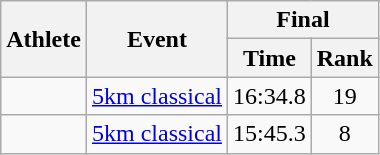<table class="wikitable">
<tr>
<th rowspan="2">Athlete</th>
<th rowspan="2">Event</th>
<th colspan="2">Final</th>
</tr>
<tr>
<th>Time</th>
<th>Rank</th>
</tr>
<tr>
<td rowspan="1"></td>
<td><a href='#'>5km classical</a></td>
<td align="center">16:34.8</td>
<td align="center">19</td>
</tr>
<tr>
<td rowspan="1"></td>
<td><a href='#'>5km classical</a></td>
<td align="center">15:45.3</td>
<td align="center">8</td>
</tr>
</table>
